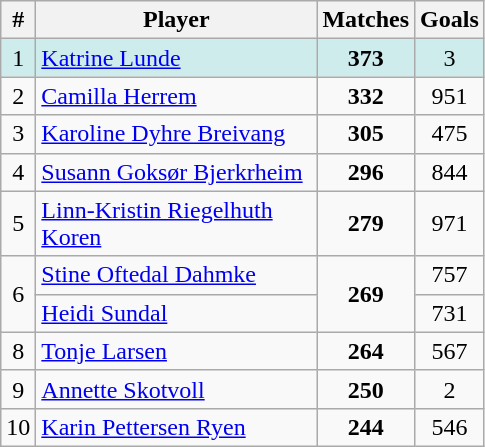<table class="wikitable sortable" style="text-align:center">
<tr>
<th>#</th>
<th width=180px>Player</th>
<th>Matches</th>
<th>Goals</th>
</tr>
<tr style="background:#CFECEC">
<td>1</td>
<td align="left"><a href='#'>Katrine Lunde</a></td>
<td><strong>373</strong></td>
<td>3</td>
</tr>
<tr>
<td>2</td>
<td align="left"><a href='#'>Camilla Herrem</a></td>
<td><strong>332</strong></td>
<td>951</td>
</tr>
<tr>
<td>3</td>
<td align="left"><a href='#'>Karoline Dyhre Breivang</a></td>
<td><strong>305</strong></td>
<td>475</td>
</tr>
<tr>
<td>4</td>
<td align="left"><a href='#'>Susann Goksør Bjerkrheim</a></td>
<td><strong>296</strong></td>
<td>844</td>
</tr>
<tr>
<td>5</td>
<td align="left"><a href='#'>Linn-Kristin Riegelhuth Koren</a></td>
<td><strong>279</strong></td>
<td>971</td>
</tr>
<tr>
<td rowspan=2>6</td>
<td align="left"><a href='#'>Stine Oftedal Dahmke</a></td>
<td rowspan=2><strong>269</strong></td>
<td>757</td>
</tr>
<tr>
<td align="left"><a href='#'>Heidi Sundal</a></td>
<td>731</td>
</tr>
<tr>
<td>8</td>
<td align="left"><a href='#'>Tonje Larsen</a></td>
<td><strong>264</strong></td>
<td>567</td>
</tr>
<tr>
<td>9</td>
<td align="left"><a href='#'>Annette Skotvoll</a></td>
<td><strong>250</strong></td>
<td>2</td>
</tr>
<tr>
<td>10</td>
<td align="left"><a href='#'>Karin Pettersen Ryen</a></td>
<td><strong>244</strong></td>
<td>546</td>
</tr>
</table>
